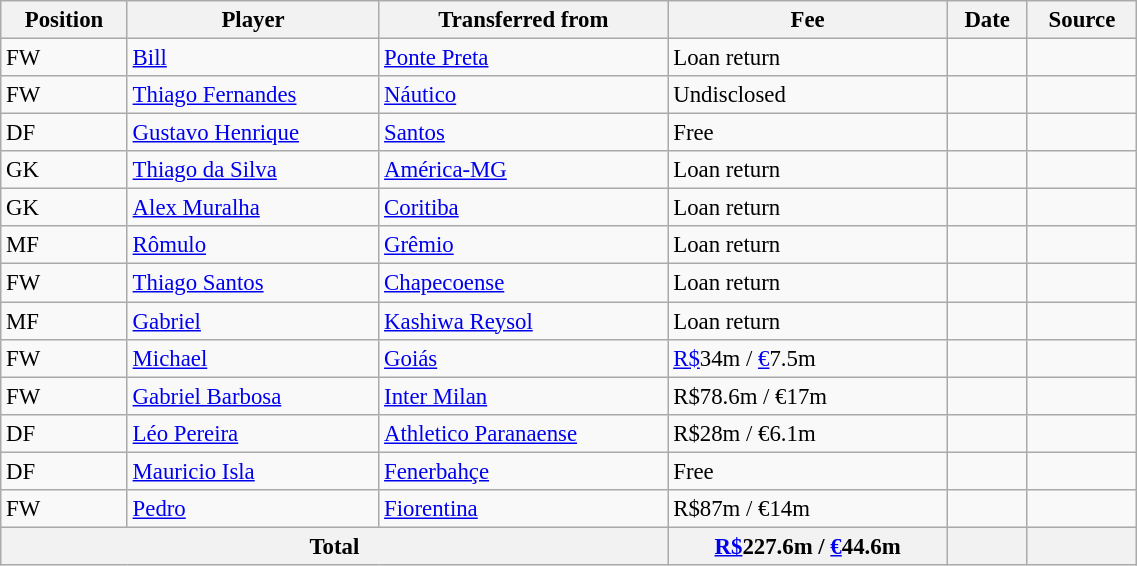<table class="wikitable" width="60%" style="text-align:center; font-size:95%; text-align:left">
<tr>
<th>Position</th>
<th>Player</th>
<th>Transferred from</th>
<th data-sort-type="number">Fee</th>
<th>Date</th>
<th>Source</th>
</tr>
<tr>
<td>FW</td>
<td> <a href='#'>Bill</a></td>
<td> <a href='#'>Ponte Preta</a></td>
<td>Loan return</td>
<td></td>
<td align="center"></td>
</tr>
<tr>
<td>FW</td>
<td> <a href='#'>Thiago Fernandes</a></td>
<td> <a href='#'>Náutico</a></td>
<td>Undisclosed</td>
<td></td>
<td align="center"></td>
</tr>
<tr>
<td>DF</td>
<td> <a href='#'>Gustavo Henrique</a></td>
<td> <a href='#'>Santos</a></td>
<td>Free</td>
<td></td>
<td align="center"></td>
</tr>
<tr>
<td>GK</td>
<td> <a href='#'>Thiago da Silva</a></td>
<td> <a href='#'>América-MG</a></td>
<td>Loan return</td>
<td></td>
<td align="center"></td>
</tr>
<tr>
<td>GK</td>
<td> <a href='#'>Alex Muralha</a></td>
<td> <a href='#'>Coritiba</a></td>
<td>Loan return</td>
<td></td>
<td align="center"></td>
</tr>
<tr>
<td>MF</td>
<td> <a href='#'>Rômulo</a></td>
<td> <a href='#'>Grêmio</a></td>
<td>Loan return</td>
<td></td>
<td align="center"></td>
</tr>
<tr>
<td>FW</td>
<td> <a href='#'>Thiago Santos</a></td>
<td> <a href='#'>Chapecoense</a></td>
<td>Loan return</td>
<td></td>
<td align="center"></td>
</tr>
<tr>
<td>MF</td>
<td> <a href='#'>Gabriel</a></td>
<td> <a href='#'>Kashiwa Reysol</a></td>
<td>Loan return</td>
<td></td>
<td align="center"></td>
</tr>
<tr>
<td>FW</td>
<td> <a href='#'>Michael</a></td>
<td> <a href='#'>Goiás</a></td>
<td><a href='#'>R$</a>34m / <a href='#'>€</a>7.5m</td>
<td></td>
<td align="center"></td>
</tr>
<tr>
<td>FW</td>
<td> <a href='#'>Gabriel Barbosa</a></td>
<td> <a href='#'>Inter Milan</a></td>
<td>R$78.6m / €17m</td>
<td></td>
<td align="center"></td>
</tr>
<tr>
<td>DF</td>
<td> <a href='#'>Léo Pereira</a></td>
<td> <a href='#'>Athletico Paranaense</a></td>
<td>R$28m / €6.1m</td>
<td></td>
<td align="center"></td>
</tr>
<tr>
<td>DF</td>
<td> <a href='#'>Mauricio Isla</a></td>
<td> <a href='#'>Fenerbahçe</a></td>
<td>Free</td>
<td></td>
<td align="center"></td>
</tr>
<tr>
<td>FW</td>
<td> <a href='#'>Pedro</a></td>
<td> <a href='#'>Fiorentina</a></td>
<td>R$87m / €14m</td>
<td></td>
<td align="center"></td>
</tr>
<tr>
<th colspan="3">Total</th>
<th><a href='#'>R$</a>227.6m / <a href='#'>€</a>44.6m</th>
<th></th>
<th></th>
</tr>
</table>
